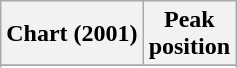<table class="wikitable sortable plainrowheaders" style="text-align:center">
<tr>
<th scope="col">Chart (2001)</th>
<th scope="col">Peak<br> position</th>
</tr>
<tr>
</tr>
<tr>
</tr>
</table>
